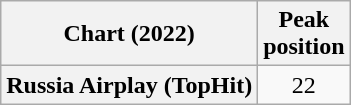<table class="wikitable plainrowheaders" style="text-align:center">
<tr>
<th scope="col">Chart (2022)</th>
<th scope="col">Peak<br>position</th>
</tr>
<tr>
<th scope="row">Russia Airplay (TopHit)</th>
<td>22</td>
</tr>
</table>
